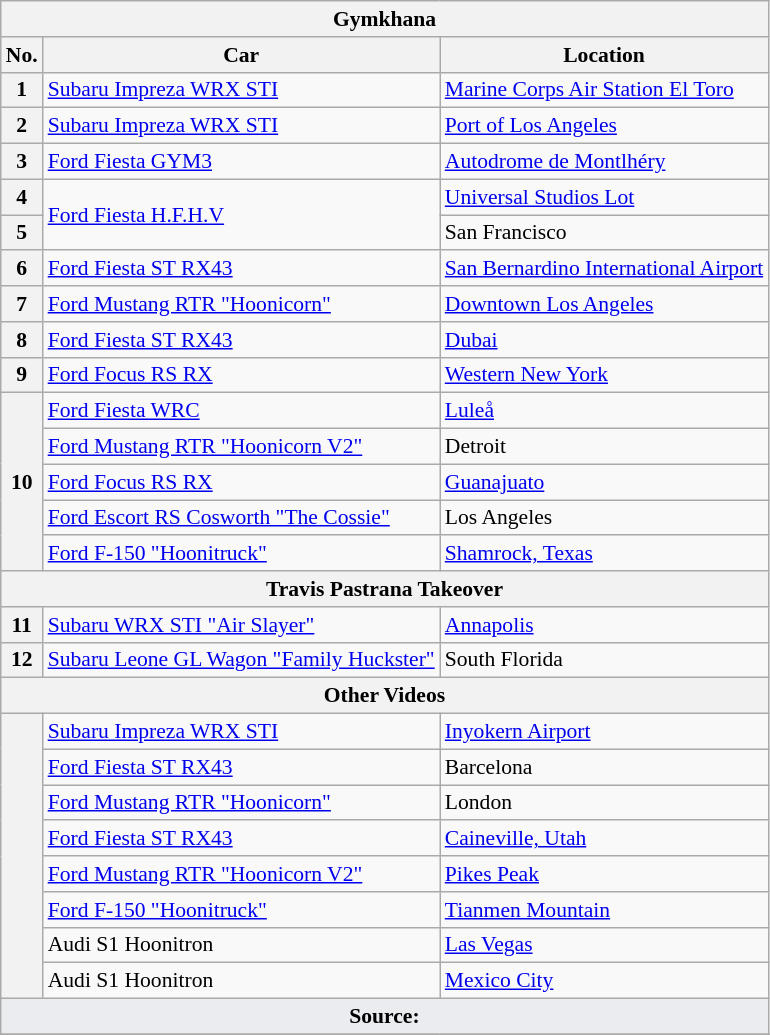<table class="wikitable" style=font-size:90%;>
<tr>
<th colspan=3>Gymkhana</th>
</tr>
<tr>
<th>No.</th>
<th>Car</th>
<th>Location</th>
</tr>
<tr>
<th>1</th>
<td><a href='#'>Subaru Impreza WRX STI</a></td>
<td> <a href='#'>Marine Corps Air Station El Toro</a></td>
</tr>
<tr>
<th>2</th>
<td><a href='#'>Subaru Impreza WRX STI</a></td>
<td> <a href='#'>Port of Los Angeles</a></td>
</tr>
<tr>
<th>3</th>
<td><a href='#'>Ford Fiesta GYM3</a></td>
<td> <a href='#'>Autodrome de Montlhéry</a></td>
</tr>
<tr>
<th>4</th>
<td rowspan=2><a href='#'>Ford Fiesta H.F.H.V</a></td>
<td> <a href='#'>Universal Studios Lot</a></td>
</tr>
<tr>
<th>5</th>
<td> San Francisco</td>
</tr>
<tr>
<th>6</th>
<td><a href='#'>Ford Fiesta ST RX43</a></td>
<td> <a href='#'>San Bernardino International Airport</a></td>
</tr>
<tr>
<th>7</th>
<td><a href='#'>Ford Mustang RTR "Hoonicorn"</a></td>
<td> <a href='#'>Downtown Los Angeles</a></td>
</tr>
<tr>
<th>8</th>
<td><a href='#'>Ford Fiesta ST RX43</a></td>
<td> <a href='#'>Dubai</a></td>
</tr>
<tr>
<th>9</th>
<td><a href='#'>Ford Focus RS RX</a></td>
<td> <a href='#'>Western New York</a></td>
</tr>
<tr>
<th rowspan=5>10</th>
<td><a href='#'>Ford Fiesta WRC</a></td>
<td> <a href='#'>Luleå</a></td>
</tr>
<tr>
<td><a href='#'>Ford Mustang RTR "Hoonicorn V2"</a></td>
<td> Detroit</td>
</tr>
<tr>
<td><a href='#'>Ford Focus RS RX</a></td>
<td> <a href='#'>Guanajuato</a></td>
</tr>
<tr>
<td><a href='#'>Ford Escort RS Cosworth "The Cossie"</a></td>
<td> Los Angeles</td>
</tr>
<tr>
<td><a href='#'>Ford F-150 "Hoonitruck"</a></td>
<td> <a href='#'>Shamrock, Texas</a></td>
</tr>
<tr>
<th colspan=3>Travis Pastrana Takeover</th>
</tr>
<tr>
<th>11</th>
<td><a href='#'>Subaru WRX STI "Air Slayer"</a></td>
<td> <a href='#'>Annapolis</a></td>
</tr>
<tr>
<th>12</th>
<td><a href='#'>Subaru Leone GL Wagon "Family Huckster"</a></td>
<td> South Florida</td>
</tr>
<tr>
<th colspan=3>Other Videos</th>
</tr>
<tr>
<th rowspan=8></th>
<td><a href='#'>Subaru Impreza WRX STI</a></td>
<td> <a href='#'>Inyokern Airport</a></td>
</tr>
<tr>
<td><a href='#'>Ford Fiesta ST RX43</a></td>
<td> Barcelona</td>
</tr>
<tr>
<td><a href='#'>Ford Mustang RTR "Hoonicorn"</a></td>
<td> London</td>
</tr>
<tr>
<td><a href='#'>Ford Fiesta ST RX43</a></td>
<td> <a href='#'>Caineville, Utah</a></td>
</tr>
<tr>
<td><a href='#'>Ford Mustang RTR "Hoonicorn V2"</a></td>
<td> <a href='#'>Pikes Peak</a></td>
</tr>
<tr>
<td><a href='#'>Ford F-150 "Hoonitruck"</a></td>
<td> <a href='#'>Tianmen Mountain</a></td>
</tr>
<tr>
<td>Audi S1 Hoonitron</td>
<td> <a href='#'>Las Vegas</a></td>
</tr>
<tr>
<td>Audi S1 Hoonitron</td>
<td> <a href='#'>Mexico City</a></td>
</tr>
<tr>
<td colspan="3" style="background-color:#EAECF0;text-align:center"><strong>Source:</strong></td>
</tr>
<tr>
</tr>
</table>
